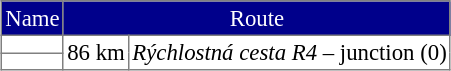<table border=1 cellpadding=2 style="margin-left:1em; margin-bottom: 1em; color: black; border-collapse: collapse; font-size: 95%;">
<tr align="center" bgcolor="00008B" style="color: white;">
<td>Name</td>
<td colspan=2>Route</td>
</tr>
<tr>
<td></td>
<td rowspan=2; align="right">86 km</td>
<td rowspan=2>  <em>Rýchlostná cesta R4</em> –  junction  (0)</td>
</tr>
<tr>
<td></td>
</tr>
</table>
